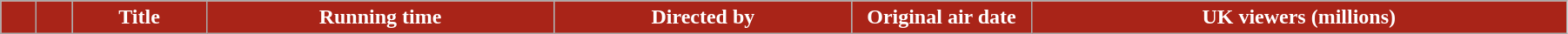<table class="wikitable" style="width:95%; background:#FFFFFF">
<tr style="color:#fff;">
<th style="background:#A92418; width:20px"></th>
<th style="background:#A92418; width:20px"></th>
<th style="background:#A92418;">Title</th>
<th style="background:#A92418;">Running time</th>
<th style="background:#A92418;">Directed by</th>
<th style="background:#A92418; width:130px">Original air date</th>
<th style="background:#A92418;">UK viewers (millions)<br>




</th>
</tr>
</table>
